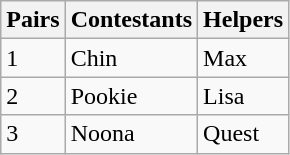<table class="wikitable">
<tr>
<th>Pairs</th>
<th>Contestants </th>
<th>Helpers</th>
</tr>
<tr>
<td>1</td>
<td>Chin</td>
<td>Max</td>
</tr>
<tr>
<td>2</td>
<td>Pookie</td>
<td>Lisa</td>
</tr>
<tr>
<td>3</td>
<td>Noona</td>
<td>Quest</td>
</tr>
</table>
